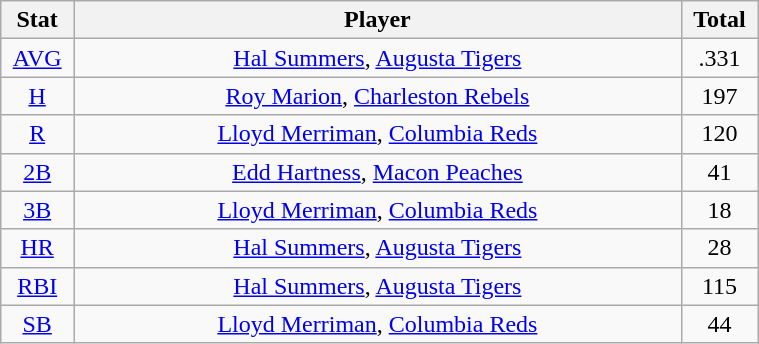<table class="wikitable" width="40%" style="text-align:center;">
<tr>
<th width="5%">Stat</th>
<th width="60%">Player</th>
<th width="5%">Total</th>
</tr>
<tr>
<td><a href='#'>AVG</a></td>
<td><a href='#'>Hal Summers</a>, <a href='#'>Augusta Tigers</a></td>
<td>.331</td>
</tr>
<tr>
<td><a href='#'>H</a></td>
<td><a href='#'>Roy Marion</a>, <a href='#'>Charleston Rebels</a></td>
<td>197</td>
</tr>
<tr>
<td><a href='#'>R</a></td>
<td><a href='#'>Lloyd Merriman</a>, <a href='#'>Columbia Reds</a></td>
<td>120</td>
</tr>
<tr>
<td><a href='#'>2B</a></td>
<td><a href='#'>Edd Hartness</a>, <a href='#'>Macon Peaches</a></td>
<td>41</td>
</tr>
<tr>
<td><a href='#'>3B</a></td>
<td><a href='#'>Lloyd Merriman</a>, <a href='#'>Columbia Reds</a></td>
<td>18</td>
</tr>
<tr>
<td><a href='#'>HR</a></td>
<td><a href='#'>Hal Summers</a>, <a href='#'>Augusta Tigers</a></td>
<td>28</td>
</tr>
<tr>
<td><a href='#'>RBI</a></td>
<td><a href='#'>Hal Summers</a>, <a href='#'>Augusta Tigers</a></td>
<td>115</td>
</tr>
<tr>
<td><a href='#'>SB</a></td>
<td><a href='#'>Lloyd Merriman</a>, <a href='#'>Columbia Reds</a></td>
<td>44</td>
</tr>
</table>
